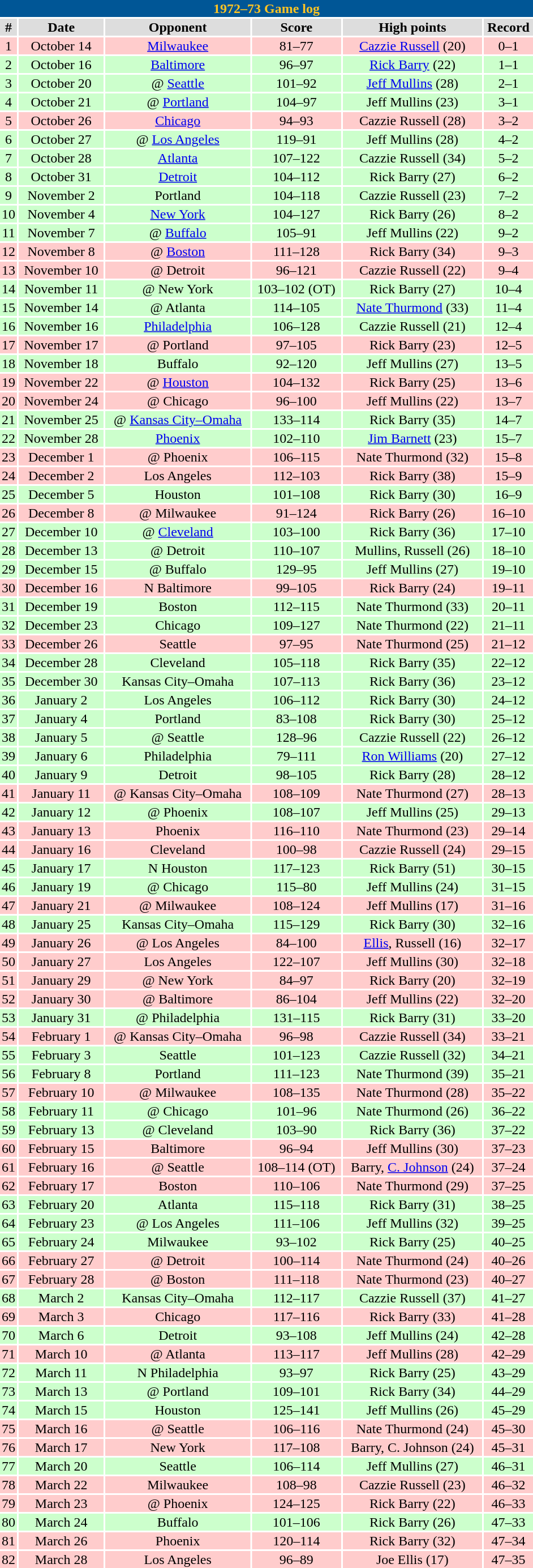<table class="toccolours collapsible" width=50% style="clear:both; margin:1.5em auto; text-align:center">
<tr>
<th colspan=11 style="background:#005696; color:#FFC423;">1972–73 Game log</th>
</tr>
<tr align="center" bgcolor="#dddddd">
<td><strong>#</strong></td>
<td><strong>Date</strong></td>
<td><strong>Opponent</strong></td>
<td><strong>Score</strong></td>
<td><strong>High points</strong></td>
<td><strong>Record</strong></td>
</tr>
<tr align="center" bgcolor="#ffcccc">
<td>1</td>
<td>October 14</td>
<td><a href='#'>Milwaukee</a></td>
<td>81–77</td>
<td><a href='#'>Cazzie Russell</a> (20)</td>
<td>0–1</td>
</tr>
<tr align="center" bgcolor="#ccffcc">
<td>2</td>
<td>October 16</td>
<td><a href='#'>Baltimore</a></td>
<td>96–97</td>
<td><a href='#'>Rick Barry</a> (22)</td>
<td>1–1</td>
</tr>
<tr align="center" bgcolor="#ccffcc">
<td>3</td>
<td>October 20</td>
<td>@ <a href='#'>Seattle</a></td>
<td>101–92</td>
<td><a href='#'>Jeff Mullins</a> (28)</td>
<td>2–1</td>
</tr>
<tr align="center" bgcolor="#ccffcc">
<td>4</td>
<td>October 21</td>
<td>@ <a href='#'>Portland</a></td>
<td>104–97</td>
<td>Jeff Mullins (23)</td>
<td>3–1</td>
</tr>
<tr align="center" bgcolor="#ffcccc">
<td>5</td>
<td>October 26</td>
<td><a href='#'>Chicago</a></td>
<td>94–93</td>
<td>Cazzie Russell (28)</td>
<td>3–2</td>
</tr>
<tr align="center" bgcolor="#ccffcc">
<td>6</td>
<td>October 27</td>
<td>@ <a href='#'>Los Angeles</a></td>
<td>119–91</td>
<td>Jeff Mullins (28)</td>
<td>4–2</td>
</tr>
<tr align="center" bgcolor="#ccffcc">
<td>7</td>
<td>October 28</td>
<td><a href='#'>Atlanta</a></td>
<td>107–122</td>
<td>Cazzie Russell (34)</td>
<td>5–2</td>
</tr>
<tr align="center" bgcolor="#ccffcc">
<td>8</td>
<td>October 31</td>
<td><a href='#'>Detroit</a></td>
<td>104–112</td>
<td>Rick Barry (27)</td>
<td>6–2</td>
</tr>
<tr align="center" bgcolor="#ccffcc">
<td>9</td>
<td>November 2</td>
<td>Portland</td>
<td>104–118</td>
<td>Cazzie Russell (23)</td>
<td>7–2</td>
</tr>
<tr align="center" bgcolor="#ccffcc">
<td>10</td>
<td>November 4</td>
<td><a href='#'>New York</a></td>
<td>104–127</td>
<td>Rick Barry (26)</td>
<td>8–2</td>
</tr>
<tr align="center" bgcolor="#ccffcc">
<td>11</td>
<td>November 7</td>
<td>@ <a href='#'>Buffalo</a></td>
<td>105–91</td>
<td>Jeff Mullins (22)</td>
<td>9–2</td>
</tr>
<tr align="center" bgcolor="#ffcccc">
<td>12</td>
<td>November 8</td>
<td>@ <a href='#'>Boston</a></td>
<td>111–128</td>
<td>Rick Barry (34)</td>
<td>9–3</td>
</tr>
<tr align="center" bgcolor="#ffcccc">
<td>13</td>
<td>November 10</td>
<td>@ Detroit</td>
<td>96–121</td>
<td>Cazzie Russell (22)</td>
<td>9–4</td>
</tr>
<tr align="center" bgcolor="#ccffcc">
<td>14</td>
<td>November 11</td>
<td>@ New York</td>
<td>103–102 (OT)</td>
<td>Rick Barry (27)</td>
<td>10–4</td>
</tr>
<tr align="center" bgcolor="#ccffcc">
<td>15</td>
<td>November 14</td>
<td>@ Atlanta</td>
<td>114–105</td>
<td><a href='#'>Nate Thurmond</a> (33)</td>
<td>11–4</td>
</tr>
<tr align="center" bgcolor="#ccffcc">
<td>16</td>
<td>November 16</td>
<td><a href='#'>Philadelphia</a></td>
<td>106–128</td>
<td>Cazzie Russell (21)</td>
<td>12–4</td>
</tr>
<tr align="center" bgcolor="#ffcccc">
<td>17</td>
<td>November 17</td>
<td>@ Portland</td>
<td>97–105</td>
<td>Rick Barry (23)</td>
<td>12–5</td>
</tr>
<tr align="center" bgcolor="#ccffcc">
<td>18</td>
<td>November 18</td>
<td>Buffalo</td>
<td>92–120</td>
<td>Jeff Mullins (27)</td>
<td>13–5</td>
</tr>
<tr align="center" bgcolor="#ffcccc">
<td>19</td>
<td>November 22</td>
<td>@ <a href='#'>Houston</a></td>
<td>104–132</td>
<td>Rick Barry (25)</td>
<td>13–6</td>
</tr>
<tr align="center" bgcolor="#ffcccc">
<td>20</td>
<td>November 24</td>
<td>@ Chicago</td>
<td>96–100</td>
<td>Jeff Mullins (22)</td>
<td>13–7</td>
</tr>
<tr align="center" bgcolor="#ccffcc">
<td>21</td>
<td>November 25</td>
<td>@ <a href='#'>Kansas City–Omaha</a></td>
<td>133–114</td>
<td>Rick Barry (35)</td>
<td>14–7</td>
</tr>
<tr align="center" bgcolor="#ccffcc">
<td>22</td>
<td>November 28</td>
<td><a href='#'>Phoenix</a></td>
<td>102–110</td>
<td><a href='#'>Jim Barnett</a> (23)</td>
<td>15–7</td>
</tr>
<tr align="center" bgcolor="#ffcccc">
<td>23</td>
<td>December 1</td>
<td>@ Phoenix</td>
<td>106–115</td>
<td>Nate Thurmond (32)</td>
<td>15–8</td>
</tr>
<tr align="center" bgcolor="#ffcccc">
<td>24</td>
<td>December 2</td>
<td>Los Angeles</td>
<td>112–103</td>
<td>Rick Barry (38)</td>
<td>15–9</td>
</tr>
<tr align="center" bgcolor="#ccffcc">
<td>25</td>
<td>December 5</td>
<td>Houston</td>
<td>101–108</td>
<td>Rick Barry (30)</td>
<td>16–9</td>
</tr>
<tr align="center" bgcolor="#ffcccc">
<td>26</td>
<td>December 8</td>
<td>@ Milwaukee</td>
<td>91–124</td>
<td>Rick Barry (26)</td>
<td>16–10</td>
</tr>
<tr align="center" bgcolor="#ccffcc">
<td>27</td>
<td>December 10</td>
<td>@ <a href='#'>Cleveland</a></td>
<td>103–100</td>
<td>Rick Barry (36)</td>
<td>17–10</td>
</tr>
<tr align="center" bgcolor="#ccffcc">
<td>28</td>
<td>December 13</td>
<td>@ Detroit</td>
<td>110–107</td>
<td>Mullins, Russell (26)</td>
<td>18–10</td>
</tr>
<tr align="center" bgcolor="#ccffcc">
<td>29</td>
<td>December 15</td>
<td>@ Buffalo</td>
<td>129–95</td>
<td>Jeff Mullins (27)</td>
<td>19–10</td>
</tr>
<tr align="center" bgcolor="#ffcccc">
<td>30</td>
<td>December 16</td>
<td>N Baltimore</td>
<td>99–105</td>
<td>Rick Barry (24)</td>
<td>19–11</td>
</tr>
<tr align="center" bgcolor="#ccffcc">
<td>31</td>
<td>December 19</td>
<td>Boston</td>
<td>112–115</td>
<td>Nate Thurmond (33)</td>
<td>20–11</td>
</tr>
<tr align="center" bgcolor="#ccffcc">
<td>32</td>
<td>December 23</td>
<td>Chicago</td>
<td>109–127</td>
<td>Nate Thurmond (22)</td>
<td>21–11</td>
</tr>
<tr align="center" bgcolor="#ffcccc">
<td>33</td>
<td>December 26</td>
<td>Seattle</td>
<td>97–95</td>
<td>Nate Thurmond (25)</td>
<td>21–12</td>
</tr>
<tr align="center" bgcolor="#ccffcc">
<td>34</td>
<td>December 28</td>
<td>Cleveland</td>
<td>105–118</td>
<td>Rick Barry (35)</td>
<td>22–12</td>
</tr>
<tr align="center" bgcolor="#ccffcc">
<td>35</td>
<td>December 30</td>
<td>Kansas City–Omaha</td>
<td>107–113</td>
<td>Rick Barry (36)</td>
<td>23–12</td>
</tr>
<tr align="center" bgcolor="#ccffcc">
<td>36</td>
<td>January 2</td>
<td>Los Angeles</td>
<td>106–112</td>
<td>Rick Barry (30)</td>
<td>24–12</td>
</tr>
<tr align="center" bgcolor="#ccffcc">
<td>37</td>
<td>January 4</td>
<td>Portland</td>
<td>83–108</td>
<td>Rick Barry (30)</td>
<td>25–12</td>
</tr>
<tr align="center" bgcolor="#ccffcc">
<td>38</td>
<td>January 5</td>
<td>@ Seattle</td>
<td>128–96</td>
<td>Cazzie Russell (22)</td>
<td>26–12</td>
</tr>
<tr align="center" bgcolor="#ccffcc">
<td>39</td>
<td>January 6</td>
<td>Philadelphia</td>
<td>79–111</td>
<td><a href='#'>Ron Williams</a> (20)</td>
<td>27–12</td>
</tr>
<tr align="center" bgcolor="#ccffcc">
<td>40</td>
<td>January 9</td>
<td>Detroit</td>
<td>98–105</td>
<td>Rick Barry (28)</td>
<td>28–12</td>
</tr>
<tr align="center" bgcolor="#ffcccc">
<td>41</td>
<td>January 11</td>
<td>@ Kansas City–Omaha</td>
<td>108–109</td>
<td>Nate Thurmond (27)</td>
<td>28–13</td>
</tr>
<tr align="center" bgcolor="#ccffcc">
<td>42</td>
<td>January 12</td>
<td>@ Phoenix</td>
<td>108–107</td>
<td>Jeff Mullins (25)</td>
<td>29–13</td>
</tr>
<tr align="center" bgcolor="#ffcccc">
<td>43</td>
<td>January 13</td>
<td>Phoenix</td>
<td>116–110</td>
<td>Nate Thurmond (23)</td>
<td>29–14</td>
</tr>
<tr align="center" bgcolor="#ffcccc">
<td>44</td>
<td>January 16</td>
<td>Cleveland</td>
<td>100–98</td>
<td>Cazzie Russell (24)</td>
<td>29–15</td>
</tr>
<tr align="center" bgcolor="#ccffcc">
<td>45</td>
<td>January 17</td>
<td>N Houston</td>
<td>117–123</td>
<td>Rick Barry (51)</td>
<td>30–15</td>
</tr>
<tr align="center" bgcolor="#ccffcc">
<td>46</td>
<td>January 19</td>
<td>@ Chicago</td>
<td>115–80</td>
<td>Jeff Mullins (24)</td>
<td>31–15</td>
</tr>
<tr align="center" bgcolor="#ffcccc">
<td>47</td>
<td>January 21</td>
<td>@ Milwaukee</td>
<td>108–124</td>
<td>Jeff Mullins (17)</td>
<td>31–16</td>
</tr>
<tr align="center" bgcolor="#ccffcc">
<td>48</td>
<td>January 25</td>
<td>Kansas City–Omaha</td>
<td>115–129</td>
<td>Rick Barry (30)</td>
<td>32–16</td>
</tr>
<tr align="center" bgcolor="#ffcccc">
<td>49</td>
<td>January 26</td>
<td>@ Los Angeles</td>
<td>84–100</td>
<td><a href='#'>Ellis</a>, Russell (16)</td>
<td>32–17</td>
</tr>
<tr align="center" bgcolor="#ffcccc">
<td>50</td>
<td>January 27</td>
<td>Los Angeles</td>
<td>122–107</td>
<td>Jeff Mullins (30)</td>
<td>32–18</td>
</tr>
<tr align="center" bgcolor="#ffcccc">
<td>51</td>
<td>January 29</td>
<td>@ New York</td>
<td>84–97</td>
<td>Rick Barry (20)</td>
<td>32–19</td>
</tr>
<tr align="center" bgcolor="#ffcccc">
<td>52</td>
<td>January 30</td>
<td>@ Baltimore</td>
<td>86–104</td>
<td>Jeff Mullins (22)</td>
<td>32–20</td>
</tr>
<tr align="center" bgcolor="#ccffcc">
<td>53</td>
<td>January 31</td>
<td>@ Philadelphia</td>
<td>131–115</td>
<td>Rick Barry (31)</td>
<td>33–20</td>
</tr>
<tr align="center" bgcolor="#ffcccc">
<td>54</td>
<td>February 1</td>
<td>@ Kansas City–Omaha</td>
<td>96–98</td>
<td>Cazzie Russell (34)</td>
<td>33–21</td>
</tr>
<tr align="center" bgcolor="#ccffcc">
<td>55</td>
<td>February 3</td>
<td>Seattle</td>
<td>101–123</td>
<td>Cazzie Russell (32)</td>
<td>34–21</td>
</tr>
<tr align="center" bgcolor="#ccffcc">
<td>56</td>
<td>February 8</td>
<td>Portland</td>
<td>111–123</td>
<td>Nate Thurmond (39)</td>
<td>35–21</td>
</tr>
<tr align="center" bgcolor="#ffcccc">
<td>57</td>
<td>February 10</td>
<td>@ Milwaukee</td>
<td>108–135</td>
<td>Nate Thurmond (28)</td>
<td>35–22</td>
</tr>
<tr align="center" bgcolor="#ccffcc">
<td>58</td>
<td>February 11</td>
<td>@ Chicago</td>
<td>101–96</td>
<td>Nate Thurmond (26)</td>
<td>36–22</td>
</tr>
<tr align="center" bgcolor="#ccffcc">
<td>59</td>
<td>February 13</td>
<td>@ Cleveland</td>
<td>103–90</td>
<td>Rick Barry (36)</td>
<td>37–22</td>
</tr>
<tr align="center" bgcolor="#ffcccc">
<td>60</td>
<td>February 15</td>
<td>Baltimore</td>
<td>96–94</td>
<td>Jeff Mullins (30)</td>
<td>37–23</td>
</tr>
<tr align="center" bgcolor="#ffcccc">
<td>61</td>
<td>February 16</td>
<td>@ Seattle</td>
<td>108–114 (OT)</td>
<td>Barry, <a href='#'>C. Johnson</a> (24)</td>
<td>37–24</td>
</tr>
<tr align="center" bgcolor="#ffcccc">
<td>62</td>
<td>February 17</td>
<td>Boston</td>
<td>110–106</td>
<td>Nate Thurmond (29)</td>
<td>37–25</td>
</tr>
<tr align="center" bgcolor="#ccffcc">
<td>63</td>
<td>February 20</td>
<td>Atlanta</td>
<td>115–118</td>
<td>Rick Barry (31)</td>
<td>38–25</td>
</tr>
<tr align="center" bgcolor="#ccffcc">
<td>64</td>
<td>February 23</td>
<td>@ Los Angeles</td>
<td>111–106</td>
<td>Jeff Mullins (32)</td>
<td>39–25</td>
</tr>
<tr align="center" bgcolor="#ccffcc">
<td>65</td>
<td>February 24</td>
<td>Milwaukee</td>
<td>93–102</td>
<td>Rick Barry (25)</td>
<td>40–25</td>
</tr>
<tr align="center" bgcolor="#ffcccc">
<td>66</td>
<td>February 27</td>
<td>@ Detroit</td>
<td>100–114</td>
<td>Nate Thurmond (24)</td>
<td>40–26</td>
</tr>
<tr align="center" bgcolor="#ffcccc">
<td>67</td>
<td>February 28</td>
<td>@ Boston</td>
<td>111–118</td>
<td>Nate Thurmond (23)</td>
<td>40–27</td>
</tr>
<tr align="center" bgcolor="#ccffcc">
<td>68</td>
<td>March 2</td>
<td>Kansas City–Omaha</td>
<td>112–117</td>
<td>Cazzie Russell (37)</td>
<td>41–27</td>
</tr>
<tr align="center" bgcolor="#ffcccc">
<td>69</td>
<td>March 3</td>
<td>Chicago</td>
<td>117–116</td>
<td>Rick Barry (33)</td>
<td>41–28</td>
</tr>
<tr align="center" bgcolor="#ccffcc">
<td>70</td>
<td>March 6</td>
<td>Detroit</td>
<td>93–108</td>
<td>Jeff Mullins (24)</td>
<td>42–28</td>
</tr>
<tr align="center" bgcolor="#ffcccc">
<td>71</td>
<td>March 10</td>
<td>@ Atlanta</td>
<td>113–117</td>
<td>Jeff Mullins (28)</td>
<td>42–29</td>
</tr>
<tr align="center" bgcolor="#ccffcc">
<td>72</td>
<td>March 11</td>
<td>N Philadelphia</td>
<td>93–97</td>
<td>Rick Barry (25)</td>
<td>43–29</td>
</tr>
<tr align="center" bgcolor="#ccffcc">
<td>73</td>
<td>March 13</td>
<td>@ Portland</td>
<td>109–101</td>
<td>Rick Barry (34)</td>
<td>44–29</td>
</tr>
<tr align="center" bgcolor="#ccffcc">
<td>74</td>
<td>March 15</td>
<td>Houston</td>
<td>125–141</td>
<td>Jeff Mullins (26)</td>
<td>45–29</td>
</tr>
<tr align="center" bgcolor="#ffcccc">
<td>75</td>
<td>March 16</td>
<td>@ Seattle</td>
<td>106–116</td>
<td>Nate Thurmond (24)</td>
<td>45–30</td>
</tr>
<tr align="center" bgcolor="#ffcccc">
<td>76</td>
<td>March 17</td>
<td>New York</td>
<td>117–108</td>
<td>Barry, C. Johnson (24)</td>
<td>45–31</td>
</tr>
<tr align="center" bgcolor="#ccffcc">
<td>77</td>
<td>March 20</td>
<td>Seattle</td>
<td>106–114</td>
<td>Jeff Mullins (27)</td>
<td>46–31</td>
</tr>
<tr align="center" bgcolor="#ffcccc">
<td>78</td>
<td>March 22</td>
<td>Milwaukee</td>
<td>108–98</td>
<td>Cazzie Russell (23)</td>
<td>46–32</td>
</tr>
<tr align="center" bgcolor="#ffcccc">
<td>79</td>
<td>March 23</td>
<td>@ Phoenix</td>
<td>124–125</td>
<td>Rick Barry (22)</td>
<td>46–33</td>
</tr>
<tr align="center" bgcolor="#ccffcc">
<td>80</td>
<td>March 24</td>
<td>Buffalo</td>
<td>101–106</td>
<td>Rick Barry (26)</td>
<td>47–33</td>
</tr>
<tr align="center" bgcolor="#ffcccc">
<td>81</td>
<td>March 26</td>
<td>Phoenix</td>
<td>120–114</td>
<td>Rick Barry (32)</td>
<td>47–34</td>
</tr>
<tr align="center" bgcolor="#ffcccc">
<td>82</td>
<td>March 28</td>
<td>Los Angeles</td>
<td>96–89</td>
<td>Joe Ellis (17)</td>
<td>47–35</td>
</tr>
</table>
